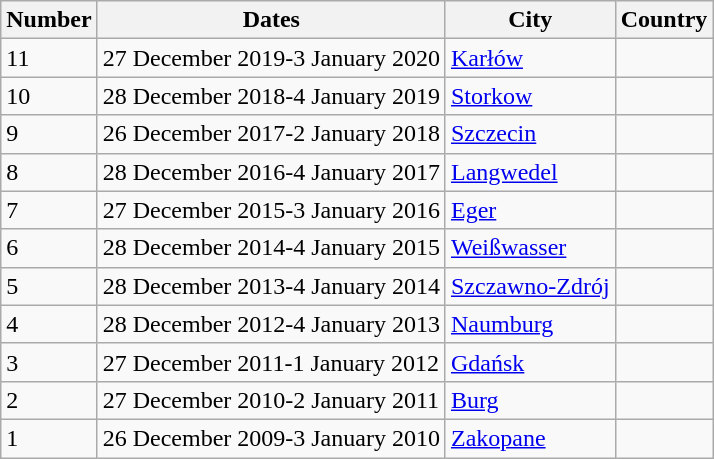<table class="wikitable sortable">
<tr>
<th valign=top>Number</th>
<th valign=top>Dates</th>
<th valign=top>City</th>
<th valign=top>Country</th>
</tr>
<tr>
<td>11</td>
<td>27 December 2019-3 January 2020</td>
<td><a href='#'>Karłów</a></td>
<td></td>
</tr>
<tr>
<td>10</td>
<td>28 December 2018-4 January 2019</td>
<td><a href='#'>Storkow</a></td>
<td></td>
</tr>
<tr>
<td>9</td>
<td>26 December 2017-2 January 2018</td>
<td><a href='#'>Szczecin</a></td>
<td></td>
</tr>
<tr>
<td>8</td>
<td>28 December 2016-4 January 2017</td>
<td><a href='#'>Langwedel</a></td>
<td></td>
</tr>
<tr>
<td>7</td>
<td>27 December 2015-3 January 2016</td>
<td><a href='#'>Eger</a></td>
<td></td>
</tr>
<tr>
<td>6</td>
<td>28 December 2014-4 January 2015</td>
<td><a href='#'>Weißwasser</a></td>
<td></td>
</tr>
<tr>
<td>5</td>
<td>28 December 2013-4 January 2014</td>
<td><a href='#'>Szczawno-Zdrój</a></td>
<td></td>
</tr>
<tr>
<td>4</td>
<td>28 December 2012-4 January 2013</td>
<td><a href='#'>Naumburg</a></td>
<td></td>
</tr>
<tr>
<td>3</td>
<td>27 December 2011-1 January 2012</td>
<td><a href='#'>Gdańsk</a></td>
<td></td>
</tr>
<tr>
<td>2</td>
<td>27 December 2010-2 January 2011</td>
<td><a href='#'>Burg</a></td>
<td></td>
</tr>
<tr>
<td>1</td>
<td>26 December 2009-3 January 2010</td>
<td><a href='#'>Zakopane</a></td>
<td></td>
</tr>
</table>
